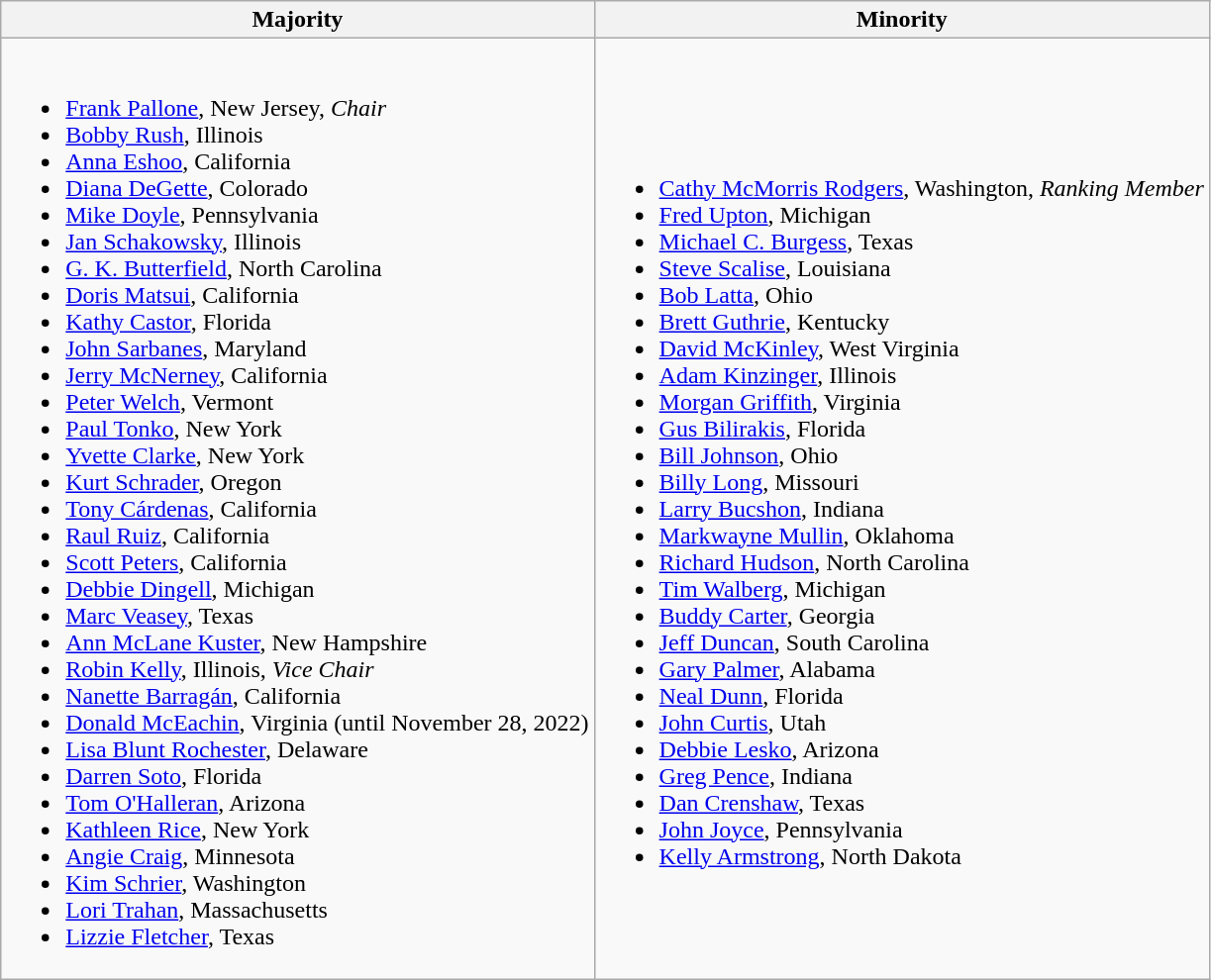<table class=wikitable>
<tr>
<th>Majority</th>
<th>Minority</th>
</tr>
<tr>
<td><br><ul><li><a href='#'>Frank Pallone</a>, New Jersey, <em>Chair</em></li><li><a href='#'>Bobby Rush</a>, Illinois</li><li><a href='#'>Anna Eshoo</a>, California</li><li><a href='#'>Diana DeGette</a>, Colorado</li><li><a href='#'>Mike Doyle</a>, Pennsylvania</li><li><a href='#'>Jan Schakowsky</a>, Illinois</li><li><a href='#'>G. K. Butterfield</a>, North Carolina</li><li><a href='#'>Doris Matsui</a>, California</li><li><a href='#'>Kathy Castor</a>, Florida</li><li><a href='#'>John Sarbanes</a>, Maryland</li><li><a href='#'>Jerry McNerney</a>, California</li><li><a href='#'>Peter Welch</a>, Vermont</li><li><a href='#'>Paul Tonko</a>, New York</li><li><a href='#'>Yvette Clarke</a>, New York</li><li><a href='#'>Kurt Schrader</a>, Oregon</li><li><a href='#'>Tony Cárdenas</a>, California</li><li><a href='#'>Raul Ruiz</a>, California</li><li><a href='#'>Scott Peters</a>, California</li><li><a href='#'>Debbie Dingell</a>, Michigan</li><li><a href='#'>Marc Veasey</a>, Texas</li><li><a href='#'>Ann McLane Kuster</a>, New Hampshire</li><li><a href='#'>Robin Kelly</a>, Illinois, <em>Vice Chair</em></li><li><a href='#'>Nanette Barragán</a>, California</li><li><a href='#'>Donald McEachin</a>, Virginia (until November 28, 2022)</li><li><a href='#'>Lisa Blunt Rochester</a>, Delaware</li><li><a href='#'>Darren Soto</a>, Florida</li><li><a href='#'>Tom O'Halleran</a>, Arizona</li><li><a href='#'>Kathleen Rice</a>, New York</li><li><a href='#'>Angie Craig</a>, Minnesota</li><li><a href='#'>Kim Schrier</a>, Washington</li><li><a href='#'>Lori Trahan</a>, Massachusetts</li><li><a href='#'>Lizzie Fletcher</a>, Texas</li></ul></td>
<td><br><ul><li><a href='#'>Cathy McMorris Rodgers</a>, Washington, <em>Ranking Member</em></li><li><a href='#'>Fred Upton</a>, Michigan</li><li><a href='#'>Michael C. Burgess</a>, Texas</li><li><a href='#'>Steve Scalise</a>, Louisiana</li><li><a href='#'>Bob Latta</a>, Ohio</li><li><a href='#'>Brett Guthrie</a>, Kentucky</li><li><a href='#'>David McKinley</a>, West Virginia</li><li><a href='#'>Adam Kinzinger</a>, Illinois</li><li><a href='#'>Morgan Griffith</a>, Virginia</li><li><a href='#'>Gus Bilirakis</a>, Florida</li><li><a href='#'>Bill Johnson</a>, Ohio</li><li><a href='#'>Billy Long</a>, Missouri</li><li><a href='#'>Larry Bucshon</a>, Indiana</li><li><a href='#'>Markwayne Mullin</a>, Oklahoma</li><li><a href='#'>Richard Hudson</a>, North Carolina</li><li><a href='#'>Tim Walberg</a>, Michigan</li><li><a href='#'>Buddy Carter</a>, Georgia</li><li><a href='#'>Jeff Duncan</a>, South Carolina</li><li><a href='#'>Gary Palmer</a>, Alabama</li><li><a href='#'>Neal Dunn</a>, Florida</li><li><a href='#'>John Curtis</a>, Utah</li><li><a href='#'>Debbie Lesko</a>, Arizona</li><li><a href='#'>Greg Pence</a>, Indiana</li><li><a href='#'>Dan Crenshaw</a>, Texas</li><li><a href='#'>John Joyce</a>, Pennsylvania</li><li><a href='#'>Kelly Armstrong</a>, North Dakota</li></ul></td>
</tr>
</table>
